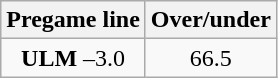<table class="wikitable">
<tr align="center">
<th style=>Pregame line</th>
<th style=>Over/under</th>
</tr>
<tr align="center">
<td><strong>ULM</strong> –3.0</td>
<td>66.5</td>
</tr>
</table>
